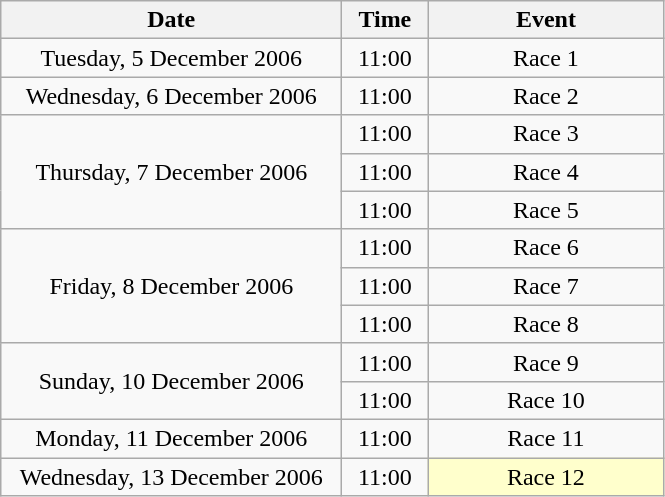<table class = "wikitable" style="text-align:center;">
<tr>
<th width=220>Date</th>
<th width=50>Time</th>
<th width=150>Event</th>
</tr>
<tr>
<td>Tuesday, 5 December 2006</td>
<td>11:00</td>
<td>Race 1</td>
</tr>
<tr>
<td>Wednesday, 6 December 2006</td>
<td>11:00</td>
<td>Race 2</td>
</tr>
<tr>
<td rowspan=3>Thursday, 7 December 2006</td>
<td>11:00</td>
<td>Race 3</td>
</tr>
<tr>
<td>11:00</td>
<td>Race 4</td>
</tr>
<tr>
<td>11:00</td>
<td>Race 5</td>
</tr>
<tr>
<td rowspan=3>Friday, 8 December 2006</td>
<td>11:00</td>
<td>Race 6</td>
</tr>
<tr>
<td>11:00</td>
<td>Race 7</td>
</tr>
<tr>
<td>11:00</td>
<td>Race 8</td>
</tr>
<tr>
<td rowspan=2>Sunday, 10 December 2006</td>
<td>11:00</td>
<td>Race 9</td>
</tr>
<tr>
<td>11:00</td>
<td>Race 10</td>
</tr>
<tr>
<td>Monday, 11 December 2006</td>
<td>11:00</td>
<td>Race 11</td>
</tr>
<tr>
<td>Wednesday, 13 December 2006</td>
<td>11:00</td>
<td bgcolor=ffffcc>Race 12</td>
</tr>
</table>
